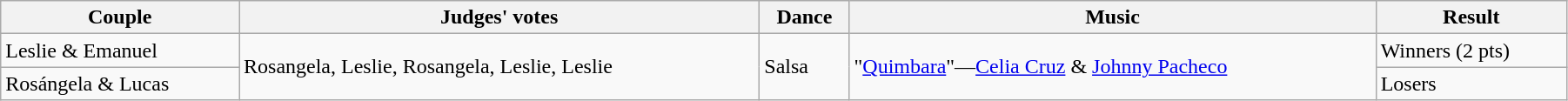<table class="wikitable sortable" style="width:95%; white-space:nowrap">
<tr>
<th>Couple<br></th>
<th>Judges' votes</th>
<th>Dance</th>
<th>Music</th>
<th>Result</th>
</tr>
<tr>
<td>Leslie & Emanuel<br></td>
<td rowspan=2>Rosangela, Leslie, Rosangela, Leslie, Leslie</td>
<td rowspan=2>Salsa</td>
<td rowspan=2>"<a href='#'>Quimbara</a>"—<a href='#'>Celia Cruz</a> & <a href='#'>Johnny Pacheco</a></td>
<td>Winners (2 pts)</td>
</tr>
<tr>
<td>Rosángela & Lucas<br></td>
<td>Losers</td>
</tr>
</table>
